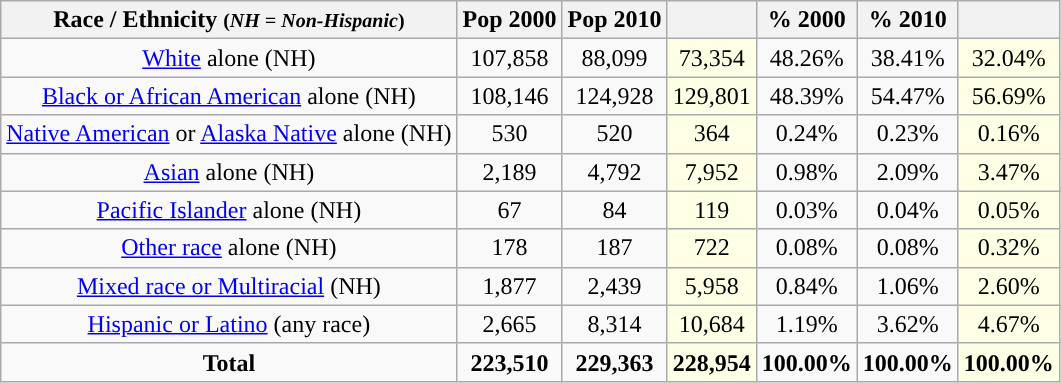<table class="wikitable" style="text-align:center;">
<tr>
<th>Race / Ethnicity <small>(<em>NH = Non-Hispanic</em>)</small></th>
<th>Pop 2000</th>
<th>Pop 2010</th>
<th></th>
<th>% 2000</th>
<th>% 2010</th>
<th></th>
</tr>
<tr>
<td><a href='#'>White</a> alone (NH)</td>
<td>107,858</td>
<td>88,099</td>
<td style='background: #ffffe6;'>73,354</td>
<td>48.26%</td>
<td>38.41%</td>
<td style='background: #ffffe6;'>32.04%</td>
</tr>
<tr>
<td><a href='#'>Black or African American</a> alone (NH)</td>
<td>108,146</td>
<td>124,928</td>
<td style='background: #ffffe6;'>129,801</td>
<td>48.39%</td>
<td>54.47%</td>
<td style='background: #ffffe6;'>56.69%</td>
</tr>
<tr>
<td><a href='#'>Native American</a> or <a href='#'>Alaska Native</a> alone (NH)</td>
<td>530</td>
<td>520</td>
<td style='background: #ffffe6;'>364</td>
<td>0.24%</td>
<td>0.23%</td>
<td style='background: #ffffe6;'>0.16%</td>
</tr>
<tr>
<td><a href='#'>Asian</a> alone (NH)</td>
<td>2,189</td>
<td>4,792</td>
<td style='background: #ffffe6;'>7,952</td>
<td>0.98%</td>
<td>2.09%</td>
<td style='background: #ffffe6;'>3.47%</td>
</tr>
<tr>
<td><a href='#'>Pacific Islander</a> alone (NH)</td>
<td>67</td>
<td>84</td>
<td style='background: #ffffe6;'>119</td>
<td>0.03%</td>
<td>0.04%</td>
<td style='background: #ffffe6;'>0.05%</td>
</tr>
<tr>
<td><a href='#'>Other race</a> alone (NH)</td>
<td>178</td>
<td>187</td>
<td style='background: #ffffe6;'>722</td>
<td>0.08%</td>
<td>0.08%</td>
<td style='background: #ffffe6;'>0.32%</td>
</tr>
<tr>
<td><a href='#'>Mixed race or Multiracial</a> (NH)</td>
<td>1,877</td>
<td>2,439</td>
<td style='background: #ffffe6;'>5,958</td>
<td>0.84%</td>
<td>1.06%</td>
<td style='background: #ffffe6;'>2.60%</td>
</tr>
<tr>
<td><a href='#'>Hispanic or Latino</a> (any race)</td>
<td>2,665</td>
<td>8,314</td>
<td style='background: #ffffe6;'>10,684</td>
<td>1.19%</td>
<td>3.62%</td>
<td style='background: #ffffe6;'>4.67%</td>
</tr>
<tr>
<td><strong>Total</strong></td>
<td><strong>223,510</strong></td>
<td><strong>229,363</strong></td>
<td style='background: #ffffe6;'><strong>228,954</strong></td>
<td><strong>100.00%</strong></td>
<td><strong>100.00%</strong></td>
<td style='background: #ffffe6;'><strong>100.00%</strong></td>
</tr>
</table>
